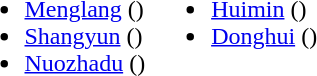<table>
<tr>
<td valign="top"><br><ul><li><a href='#'>Menglang</a> ()</li><li><a href='#'>Shangyun</a> ()</li><li><a href='#'>Nuozhadu</a> ()</li></ul></td>
<td valign="top"><br><ul><li><a href='#'>Huimin</a> ()</li><li><a href='#'>Donghui</a> ()</li></ul></td>
</tr>
</table>
